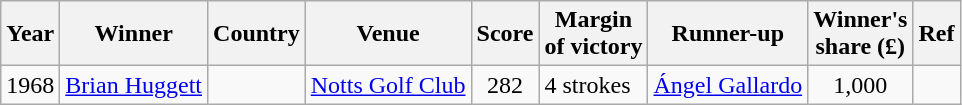<table class="wikitable">
<tr>
<th>Year</th>
<th>Winner</th>
<th>Country</th>
<th>Venue</th>
<th>Score</th>
<th>Margin<br>of victory</th>
<th>Runner-up</th>
<th>Winner's<br>share (£)</th>
<th>Ref</th>
</tr>
<tr>
<td>1968</td>
<td><a href='#'>Brian Huggett</a></td>
<td></td>
<td><a href='#'>Notts Golf Club</a></td>
<td align=center>282</td>
<td>4 strokes</td>
<td> <a href='#'>Ángel Gallardo</a></td>
<td align=center>1,000</td>
<td></td>
</tr>
</table>
